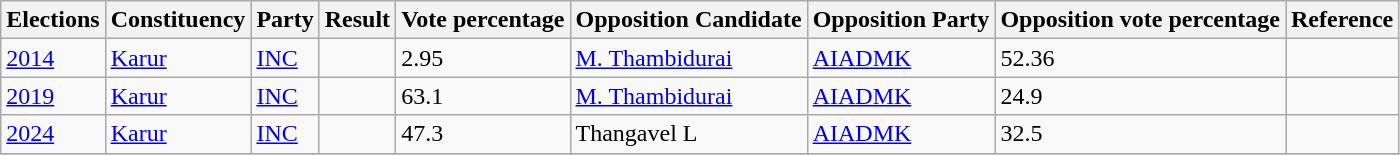<table class="wikitable sortable">
<tr>
<th>Elections</th>
<th>Constituency</th>
<th>Party</th>
<th>Result</th>
<th>Vote percentage</th>
<th>Opposition Candidate</th>
<th>Opposition Party</th>
<th>Opposition vote percentage</th>
<th>Reference</th>
</tr>
<tr>
<td><a href='#'>2014</a></td>
<td><a href='#'>Karur</a></td>
<td><a href='#'>INC</a></td>
<td></td>
<td>2.95</td>
<td><a href='#'>M. Thambidurai</a></td>
<td><a href='#'>AIADMK</a></td>
<td>52.36</td>
<td></td>
</tr>
<tr>
<td><a href='#'>2019</a></td>
<td><a href='#'>Karur</a></td>
<td><a href='#'>INC</a></td>
<td></td>
<td>63.1</td>
<td><a href='#'>M. Thambidurai</a></td>
<td><a href='#'>AIADMK</a></td>
<td>24.9</td>
<td></td>
</tr>
<tr>
<td><a href='#'>2024</a></td>
<td><a href='#'>Karur</a></td>
<td><a href='#'>INC</a></td>
<td></td>
<td>47.3</td>
<td>Thangavel L</td>
<td><a href='#'>AIADMK</a></td>
<td>32.5</td>
<td></td>
</tr>
<tr>
</tr>
</table>
